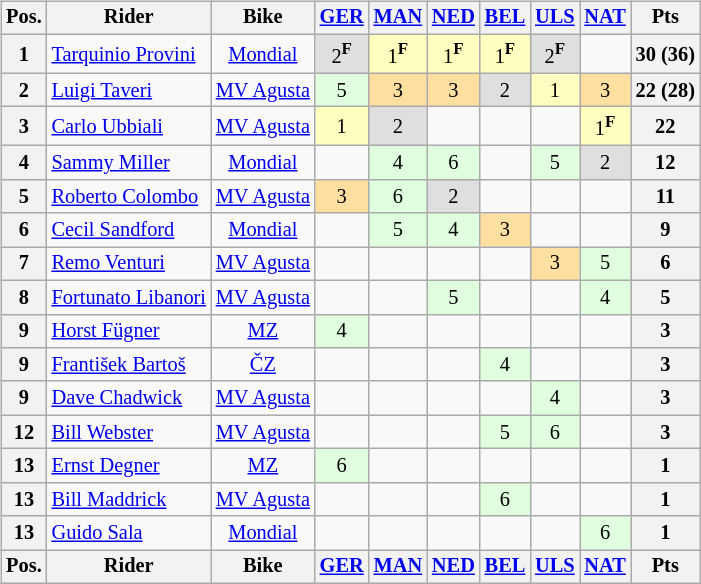<table>
<tr>
<td><br><table class="wikitable" style="font-size: 85%; text-align:center">
<tr>
<th>Pos.</th>
<th>Rider</th>
<th>Bike</th>
<th><a href='#'>GER</a><br></th>
<th><a href='#'>MAN</a><br></th>
<th><a href='#'>NED</a><br></th>
<th><a href='#'>BEL</a><br></th>
<th><a href='#'>ULS</a><br></th>
<th><a href='#'>NAT</a><br></th>
<th>Pts</th>
</tr>
<tr>
<th>1</th>
<td align="left"> <a href='#'>Tarquinio Provini</a></td>
<td><a href='#'>Mondial</a></td>
<td style="background:#dfdfdf;">2<strong><sup>F</sup></strong></td>
<td style="background:#ffffbf;">1<strong><sup>F</sup></strong></td>
<td style="background:#ffffbf;">1<strong><sup>F</sup></strong></td>
<td style="background:#ffffbf;">1<strong><sup>F</sup></strong></td>
<td style="background:#dfdfdf;">2<strong><sup>F</sup></strong></td>
<td></td>
<th>30 (36)</th>
</tr>
<tr>
<th>2</th>
<td align="left"> <a href='#'>Luigi Taveri</a></td>
<td><a href='#'>MV Agusta</a></td>
<td style="background:#dfffdf;">5</td>
<td style="background:#ffdf9f;">3</td>
<td style="background:#ffdf9f;">3</td>
<td style="background:#dfdfdf;">2</td>
<td style="background:#ffffbf;">1</td>
<td style="background:#ffdf9f;">3</td>
<th>22 (28)</th>
</tr>
<tr>
<th>3</th>
<td align="left"> <a href='#'>Carlo Ubbiali</a></td>
<td><a href='#'>MV Agusta</a></td>
<td style="background:#ffffbf;">1</td>
<td style="background:#dfdfdf;">2</td>
<td></td>
<td></td>
<td></td>
<td style="background:#ffffbf;">1<strong><sup>F</sup></strong></td>
<th>22</th>
</tr>
<tr>
<th>4</th>
<td align="left"> <a href='#'>Sammy Miller</a></td>
<td><a href='#'>Mondial</a></td>
<td></td>
<td style="background:#dfffdf;">4</td>
<td style="background:#dfffdf;">6</td>
<td></td>
<td style="background:#dfffdf;">5</td>
<td style="background:#dfdfdf;">2</td>
<th>12</th>
</tr>
<tr>
<th>5</th>
<td align="left"> <a href='#'>Roberto Colombo</a></td>
<td><a href='#'>MV Agusta</a></td>
<td style="background:#ffdf9f;">3</td>
<td style="background:#dfffdf;">6</td>
<td style="background:#dfdfdf;">2</td>
<td></td>
<td></td>
<td></td>
<th>11</th>
</tr>
<tr>
<th>6</th>
<td align="left"> <a href='#'>Cecil Sandford</a></td>
<td><a href='#'>Mondial</a></td>
<td></td>
<td style="background:#dfffdf;">5</td>
<td style="background:#dfffdf;">4</td>
<td style="background:#ffdf9f;">3</td>
<td></td>
<td></td>
<th>9</th>
</tr>
<tr>
<th>7</th>
<td align="left"> <a href='#'>Remo Venturi</a></td>
<td><a href='#'>MV Agusta</a></td>
<td></td>
<td></td>
<td></td>
<td></td>
<td style="background:#ffdf9f;">3</td>
<td style="background:#dfffdf;">5</td>
<th>6</th>
</tr>
<tr>
<th>8</th>
<td align="left"> <a href='#'>Fortunato Libanori</a></td>
<td><a href='#'>MV Agusta</a></td>
<td></td>
<td></td>
<td style="background:#dfffdf;">5</td>
<td></td>
<td></td>
<td style="background:#dfffdf;">4</td>
<th>5</th>
</tr>
<tr>
<th>9</th>
<td align="left"> <a href='#'>Horst Fügner</a></td>
<td><a href='#'>MZ</a></td>
<td style="background:#dfffdf;">4</td>
<td></td>
<td></td>
<td></td>
<td></td>
<td></td>
<th>3</th>
</tr>
<tr>
<th>9</th>
<td align="left"> <a href='#'>František Bartoš</a></td>
<td><a href='#'>ČZ</a></td>
<td></td>
<td></td>
<td></td>
<td style="background:#dfffdf;">4</td>
<td></td>
<td></td>
<th>3</th>
</tr>
<tr>
<th>9</th>
<td align="left"> <a href='#'>Dave Chadwick</a></td>
<td><a href='#'>MV Agusta</a></td>
<td></td>
<td></td>
<td></td>
<td></td>
<td style="background:#dfffdf;">4</td>
<td></td>
<th>3</th>
</tr>
<tr>
<th>12</th>
<td align="left"> <a href='#'>Bill Webster</a></td>
<td><a href='#'>MV Agusta</a></td>
<td></td>
<td></td>
<td></td>
<td style="background:#dfffdf;">5</td>
<td style="background:#dfffdf;">6</td>
<td></td>
<th>3</th>
</tr>
<tr>
<th>13</th>
<td align="left"> <a href='#'>Ernst Degner</a></td>
<td><a href='#'>MZ</a></td>
<td style="background:#dfffdf;">6</td>
<td></td>
<td></td>
<td></td>
<td></td>
<td></td>
<th>1</th>
</tr>
<tr>
<th>13</th>
<td align="left"> <a href='#'>Bill Maddrick</a></td>
<td><a href='#'>MV Agusta</a></td>
<td></td>
<td></td>
<td></td>
<td style="background:#dfffdf;">6</td>
<td></td>
<td></td>
<th>1</th>
</tr>
<tr>
<th>13</th>
<td align="left"> <a href='#'>Guido Sala</a></td>
<td><a href='#'>Mondial</a></td>
<td></td>
<td></td>
<td></td>
<td></td>
<td></td>
<td style="background:#dfffdf;">6</td>
<th>1</th>
</tr>
<tr>
<th>Pos.</th>
<th>Rider</th>
<th>Bike</th>
<th><a href='#'>GER</a><br></th>
<th><a href='#'>MAN</a><br></th>
<th><a href='#'>NED</a><br></th>
<th><a href='#'>BEL</a><br></th>
<th><a href='#'>ULS</a><br></th>
<th><a href='#'>NAT</a><br></th>
<th>Pts</th>
</tr>
</table>
</td>
<td valign="top"><br></td>
</tr>
</table>
